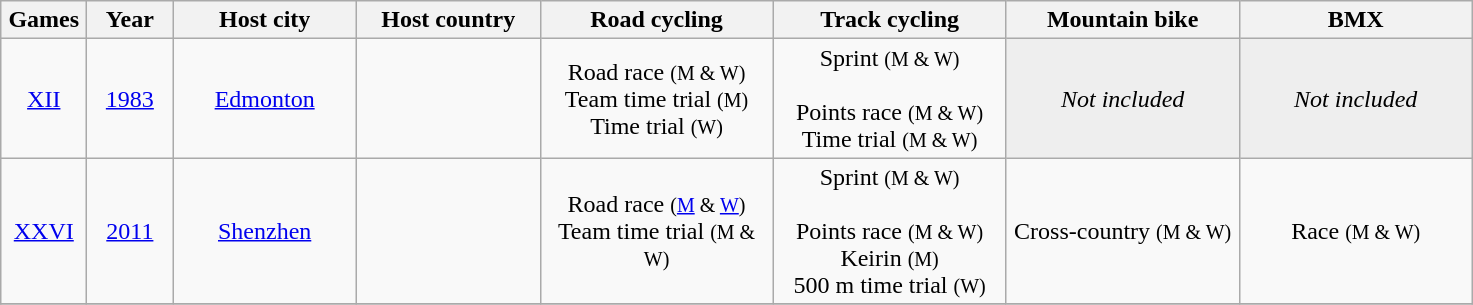<table class=wikitable style="text-align:center">
<tr>
<th width=50>Games</th>
<th width=50>Year</th>
<th width=115>Host city</th>
<th width=115>Host country</th>
<th width=148>Road cycling</th>
<th width=148>Track cycling</th>
<th width=148>Mountain bike</th>
<th width=148>BMX</th>
</tr>
<tr>
<td><a href='#'>XII</a></td>
<td><a href='#'>1983</a></td>
<td><a href='#'>Edmonton</a></td>
<td></td>
<td>Road race <small>(M & W)</small><br>Team time trial <small>(M)</small><br>Time trial <small>(W)</small></td>
<td>Sprint <small>(M & W)</small><br><br>Points race <small>(M & W)</small><br>Time trial <small>(M & W)</small></td>
<td bgcolor=#EEEEEE align="center"><em>Not included</em></td>
<td bgcolor=#EEEEEE align="center"><em>Not included</em></td>
</tr>
<tr>
<td><a href='#'>XXVI</a></td>
<td><a href='#'>2011</a></td>
<td><a href='#'>Shenzhen</a></td>
<td></td>
<td>Road race <small>(<a href='#'>M</a> & <a href='#'>W</a>)</small><br>Team time trial <small>(M & W)</small></td>
<td>Sprint <small>(M & W)</small><br><br>Points race <small>(M & W)</small><br>Keirin <small>(M)</small><br>500 m time trial <small>(W)</small></td>
<td>Cross-country <small>(M & W)</small></td>
<td>Race <small>(M & W)</small></td>
</tr>
<tr>
</tr>
</table>
